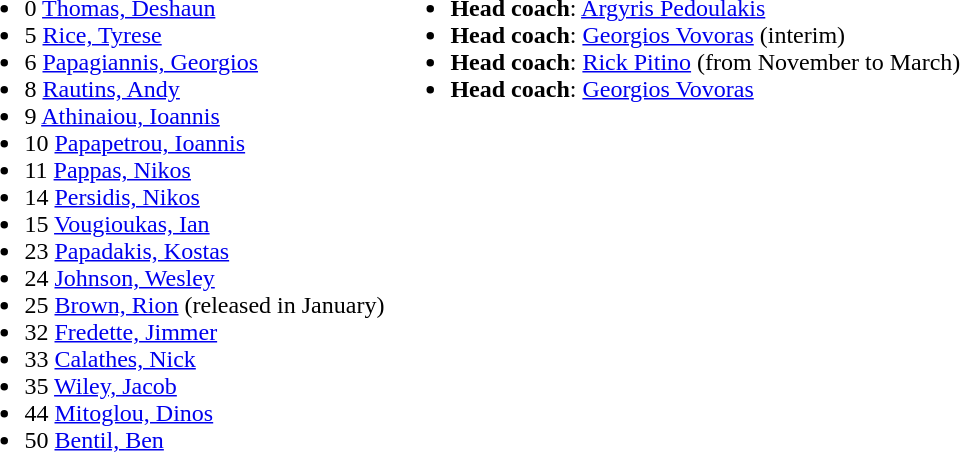<table>
<tr valign="top">
<td><br><ul><li>0  <a href='#'>Thomas, Deshaun</a></li><li>5  <a href='#'>Rice, Tyrese</a></li><li>6  <a href='#'>Papagiannis, Georgios</a></li><li>8  <a href='#'>Rautins, Andy</a></li><li>9  <a href='#'>Athinaiou, Ioannis</a></li><li>10  <a href='#'>Papapetrou, Ioannis</a></li><li>11  <a href='#'>Pappas, Nikos</a></li><li>14  <a href='#'>Persidis, Nikos</a></li><li>15  <a href='#'>Vougioukas, Ian</a></li><li>23  <a href='#'>Papadakis, Kostas</a></li><li>24  <a href='#'>Johnson, Wesley</a></li><li>25  <a href='#'>Brown, Rion</a> (released in January)</li><li>32  <a href='#'>Fredette, Jimmer</a></li><li>33  <a href='#'>Calathes, Nick</a></li><li>35  <a href='#'>Wiley, Jacob</a></li><li>44  <a href='#'>Mitoglou, Dinos</a></li><li>50  <a href='#'>Bentil, Ben</a></li></ul></td>
<td><br><ul><li><strong>Head coach</strong>:  <a href='#'>Argyris Pedoulakis</a></li><li><strong>Head coach</strong>:  <a href='#'>Georgios Vovoras</a> (interim)</li><li><strong>Head coach</strong>:  <a href='#'>Rick Pitino</a> (from November to March)</li><li><strong>Head coach</strong>:  <a href='#'>Georgios Vovoras</a></li></ul></td>
</tr>
</table>
